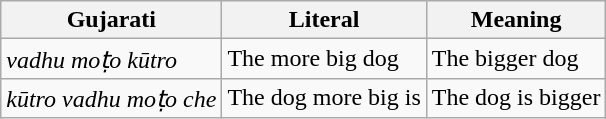<table class="wikitable">
<tr>
<th>Gujarati</th>
<th>Literal</th>
<th>Meaning</th>
</tr>
<tr>
<td><em>vadhu moṭo kūtro</em></td>
<td>The more big dog</td>
<td>The bigger dog</td>
</tr>
<tr>
<td><em>kūtro vadhu moṭo che</em></td>
<td>The dog more big is</td>
<td>The dog is bigger</td>
</tr>
</table>
